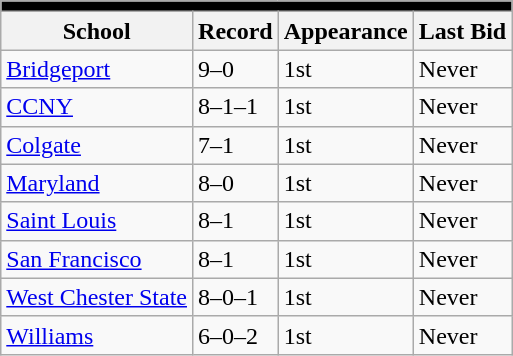<table class="wikitable">
<tr>
<th colspan="5" style="background:#000000"></th>
</tr>
<tr>
<th>School</th>
<th>Record</th>
<th>Appearance</th>
<th>Last Bid</th>
</tr>
<tr>
<td><a href='#'>Bridgeport</a></td>
<td>9–0</td>
<td>1st</td>
<td>Never</td>
</tr>
<tr>
<td><a href='#'>CCNY</a></td>
<td>8–1–1</td>
<td>1st</td>
<td>Never</td>
</tr>
<tr>
<td><a href='#'>Colgate</a></td>
<td>7–1</td>
<td>1st</td>
<td>Never</td>
</tr>
<tr>
<td><a href='#'>Maryland</a></td>
<td>8–0</td>
<td>1st</td>
<td>Never</td>
</tr>
<tr>
<td><a href='#'>Saint Louis</a></td>
<td>8–1</td>
<td>1st</td>
<td>Never</td>
</tr>
<tr>
<td><a href='#'>San Francisco</a></td>
<td>8–1</td>
<td>1st</td>
<td>Never</td>
</tr>
<tr>
<td><a href='#'>West Chester State</a></td>
<td>8–0–1</td>
<td>1st</td>
<td>Never</td>
</tr>
<tr>
<td><a href='#'>Williams</a></td>
<td>6–0–2</td>
<td>1st</td>
<td>Never</td>
</tr>
</table>
